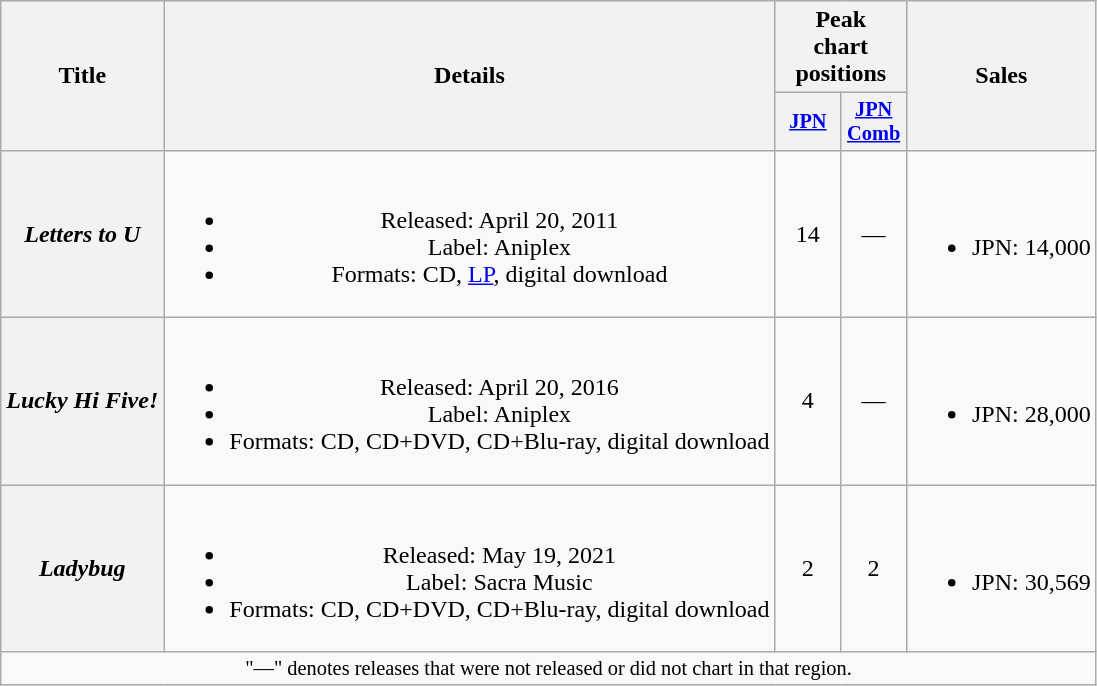<table class="wikitable plainrowheaders" style="text-align:center;">
<tr>
<th scope="col" rowspan="2">Title</th>
<th scope="col" rowspan="2">Details</th>
<th scope="col" colspan="2">Peak<br>chart<br>positions</th>
<th scope="col" rowspan="2">Sales</th>
</tr>
<tr>
<th scope="col" style="width:2.75em;font-size:85%;"><a href='#'>JPN</a><br></th>
<th scope="col" style="width:2.75em;font-size:85%;"><a href='#'>JPN<br>Comb</a><br></th>
</tr>
<tr>
<th scope="row"><em>Letters to U</em></th>
<td><br><ul><li>Released: April 20, 2011 </li><li>Label: Aniplex</li><li>Formats: CD, <a href='#'>LP</a>, digital download</li></ul></td>
<td>14</td>
<td>—</td>
<td><br><ul><li>JPN: 14,000</li></ul></td>
</tr>
<tr>
<th scope="row"><em>Lucky Hi Five!</em></th>
<td><br><ul><li>Released: April 20, 2016 </li><li>Label: Aniplex</li><li>Formats: CD, CD+DVD, CD+Blu-ray, digital download</li></ul></td>
<td>4</td>
<td>—</td>
<td><br><ul><li>JPN: 28,000</li></ul></td>
</tr>
<tr>
<th scope="row"><em>Ladybug</em></th>
<td><br><ul><li>Released: May 19, 2021 </li><li>Label: Sacra Music</li><li>Formats: CD, CD+DVD, CD+Blu-ray, digital download</li></ul></td>
<td>2</td>
<td>2</td>
<td><br><ul><li>JPN: 30,569</li></ul></td>
</tr>
<tr>
<td colspan="5" style="font-size: 85%" align="center">"—" denotes releases that were not released or did not chart in that region.</td>
</tr>
</table>
